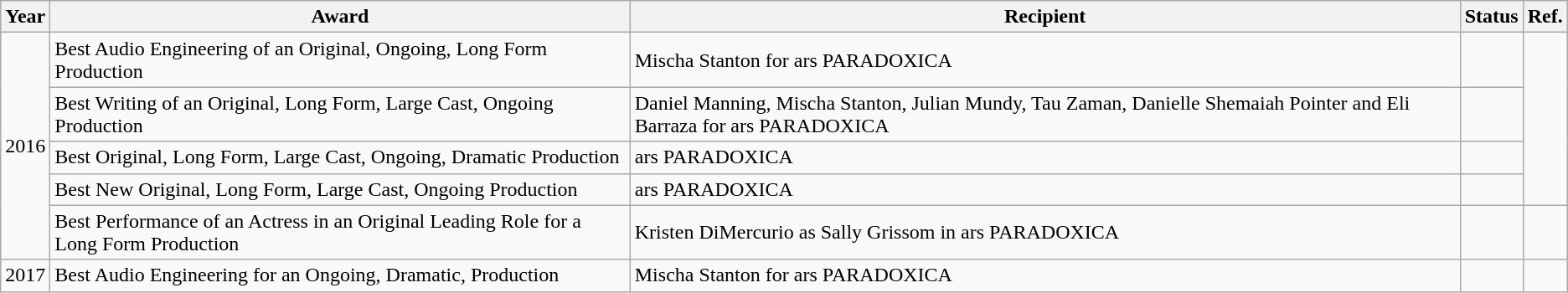<table class="wikitable">
<tr>
<th>Year</th>
<th>Award</th>
<th>Recipient</th>
<th>Status</th>
<th>Ref.</th>
</tr>
<tr>
<td rowspan="5">2016</td>
<td>Best Audio Engineering of an Original, Ongoing, Long Form Production</td>
<td>Mischa Stanton for ars PARADOXICA</td>
<td></td>
<td rowspan="4"></td>
</tr>
<tr>
<td>Best Writing of an Original, Long Form, Large Cast, Ongoing Production</td>
<td>Daniel Manning, Mischa Stanton, Julian Mundy, Tau Zaman, Danielle Shemaiah Pointer and Eli Barraza for ars PARADOXICA</td>
<td></td>
</tr>
<tr>
<td>Best Original, Long Form, Large Cast, Ongoing, Dramatic Production</td>
<td>ars PARADOXICA</td>
<td></td>
</tr>
<tr>
<td>Best New Original, Long Form, Large Cast, Ongoing Production</td>
<td>ars PARADOXICA</td>
<td></td>
</tr>
<tr>
<td>Best Performance of an Actress in an Original Leading Role for a Long Form Production</td>
<td>Kristen DiMercurio as Sally Grissom in ars PARADOXICA</td>
<td></td>
<td></td>
</tr>
<tr>
<td>2017</td>
<td>Best Audio Engineering for an Ongoing, Dramatic, Production</td>
<td>Mischa Stanton for ars PARADOXICA</td>
<td></td>
<td></td>
</tr>
</table>
